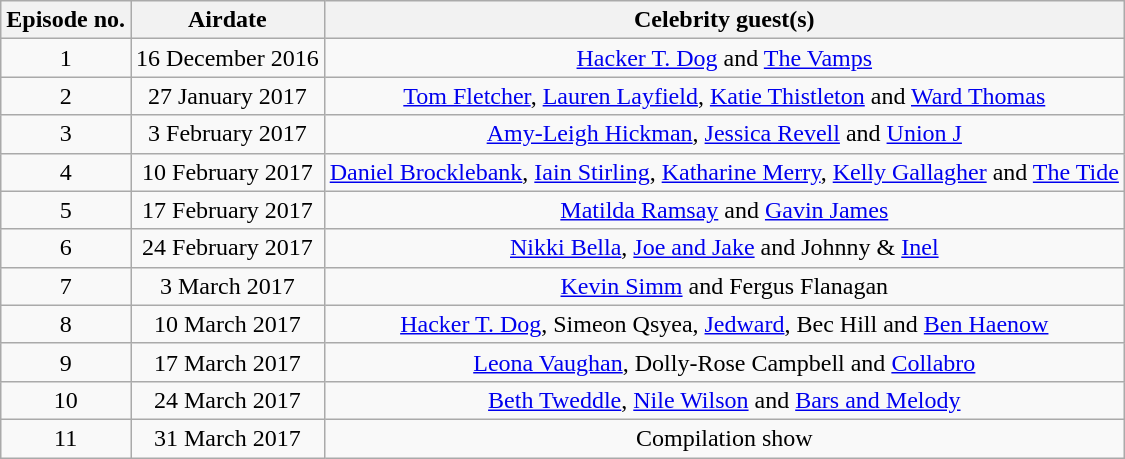<table class="wikitable" style="text-align: center;">
<tr>
<th>Episode no.</th>
<th>Airdate</th>
<th>Celebrity guest(s)</th>
</tr>
<tr>
<td>1</td>
<td>16 December 2016</td>
<td><a href='#'>Hacker T. Dog</a> and <a href='#'>The Vamps</a></td>
</tr>
<tr>
<td>2</td>
<td>27 January 2017</td>
<td><a href='#'>Tom Fletcher</a>, <a href='#'>Lauren Layfield</a>, <a href='#'>Katie Thistleton</a> and <a href='#'>Ward Thomas</a></td>
</tr>
<tr>
<td>3</td>
<td>3 February 2017</td>
<td><a href='#'>Amy-Leigh Hickman</a>, <a href='#'>Jessica Revell</a> and <a href='#'>Union J</a></td>
</tr>
<tr>
<td>4</td>
<td>10 February 2017</td>
<td><a href='#'>Daniel Brocklebank</a>, <a href='#'>Iain Stirling</a>, <a href='#'>Katharine Merry</a>, <a href='#'>Kelly Gallagher</a> and <a href='#'>The Tide</a></td>
</tr>
<tr>
<td>5</td>
<td>17 February 2017</td>
<td><a href='#'>Matilda Ramsay</a> and <a href='#'>Gavin James</a></td>
</tr>
<tr>
<td>6</td>
<td>24 February 2017</td>
<td><a href='#'>Nikki Bella</a>, <a href='#'>Joe and Jake</a> and Johnny & <a href='#'>Inel</a></td>
</tr>
<tr>
<td>7</td>
<td>3 March 2017</td>
<td><a href='#'>Kevin Simm</a> and Fergus Flanagan</td>
</tr>
<tr>
<td>8</td>
<td>10 March 2017</td>
<td><a href='#'>Hacker T. Dog</a>, Simeon Qsyea, <a href='#'>Jedward</a>, Bec Hill and <a href='#'>Ben Haenow</a></td>
</tr>
<tr>
<td>9</td>
<td>17 March 2017</td>
<td><a href='#'>Leona Vaughan</a>, Dolly-Rose Campbell and <a href='#'>Collabro</a></td>
</tr>
<tr>
<td>10</td>
<td>24 March 2017</td>
<td><a href='#'>Beth Tweddle</a>, <a href='#'>Nile Wilson</a> and <a href='#'>Bars and Melody</a></td>
</tr>
<tr>
<td>11</td>
<td>31 March 2017</td>
<td>Compilation show</td>
</tr>
</table>
